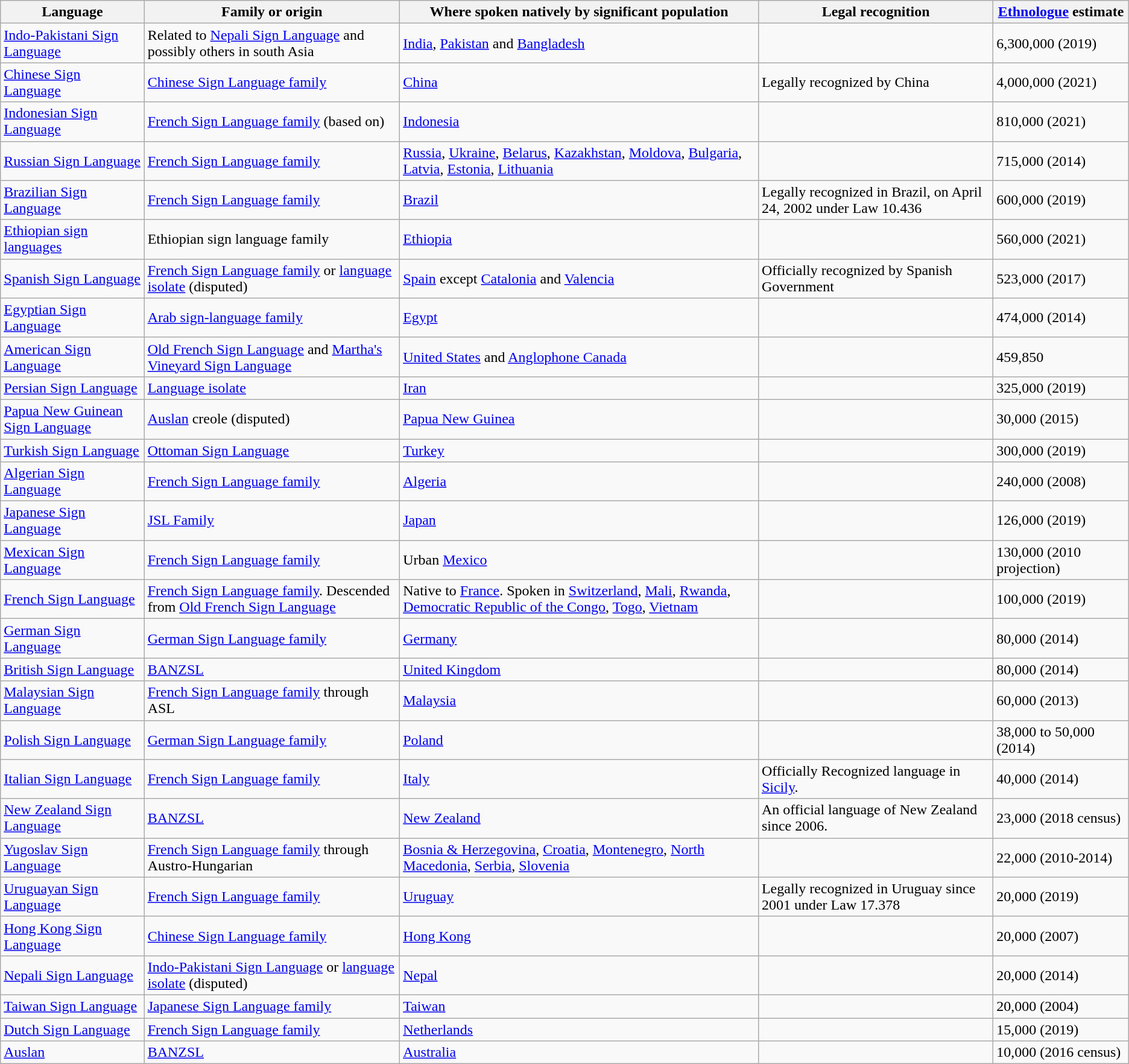<table class="wikitable sortable">
<tr>
<th>Language</th>
<th>Family or origin</th>
<th>Where spoken natively by significant population</th>
<th>Legal recognition</th>
<th data-sort-type="number" width="12%"><a href='#'>Ethnologue</a> estimate</th>
</tr>
<tr>
<td><a href='#'>Indo-Pakistani Sign Language</a></td>
<td>Related to <a href='#'>Nepali Sign Language</a> and possibly others in south Asia</td>
<td><a href='#'>India</a>, <a href='#'>Pakistan</a> and <a href='#'>Bangladesh</a></td>
<td></td>
<td>6,300,000 (2019)</td>
</tr>
<tr>
<td><a href='#'>Chinese Sign Language</a></td>
<td><a href='#'>Chinese Sign Language family</a></td>
<td><a href='#'>China</a></td>
<td>Legally recognized by China</td>
<td>4,000,000 (2021)</td>
</tr>
<tr>
<td><a href='#'>Indonesian Sign Language</a></td>
<td><a href='#'>French Sign Language family</a> (based on)</td>
<td><a href='#'>Indonesia</a></td>
<td></td>
<td>810,000 (2021)</td>
</tr>
<tr>
<td><a href='#'>Russian Sign Language</a></td>
<td><a href='#'>French Sign Language family</a></td>
<td><a href='#'>Russia</a>, <a href='#'>Ukraine</a>, <a href='#'>Belarus</a>, <a href='#'>Kazakhstan</a>, <a href='#'>Moldova</a>, <a href='#'>Bulgaria</a>, <a href='#'>Latvia</a>, <a href='#'>Estonia</a>, <a href='#'>Lithuania</a></td>
<td></td>
<td>715,000 (2014)</td>
</tr>
<tr>
<td><a href='#'>Brazilian Sign Language</a></td>
<td><a href='#'>French Sign Language family</a></td>
<td><a href='#'>Brazil</a></td>
<td>Legally recognized in Brazil, on April 24, 2002 under Law 10.436</td>
<td>600,000 (2019)</td>
</tr>
<tr>
<td><a href='#'>Ethiopian sign languages</a></td>
<td>Ethiopian sign language family</td>
<td><a href='#'>Ethiopia</a></td>
<td></td>
<td>560,000 (2021)</td>
</tr>
<tr>
<td><a href='#'>Spanish Sign Language</a></td>
<td><a href='#'>French Sign Language family</a> or <a href='#'>language isolate</a> (disputed)</td>
<td><a href='#'>Spain</a> except <a href='#'>Catalonia</a> and <a href='#'>Valencia</a></td>
<td>Officially recognized by Spanish Government</td>
<td>523,000 (2017)</td>
</tr>
<tr>
<td><a href='#'>Egyptian Sign Language</a></td>
<td><a href='#'>Arab sign-language family</a></td>
<td><a href='#'>Egypt</a></td>
<td></td>
<td>474,000 (2014)</td>
</tr>
<tr>
<td><a href='#'>American Sign Language</a></td>
<td><a href='#'>Old French Sign Language</a> and <a href='#'>Martha's Vineyard Sign Language</a></td>
<td><a href='#'>United States</a> and <a href='#'>Anglophone Canada</a></td>
<td></td>
<td>459,850</td>
</tr>
<tr>
<td><a href='#'>Persian Sign Language</a></td>
<td><a href='#'>Language isolate</a></td>
<td><a href='#'>Iran</a></td>
<td></td>
<td>325,000 (2019)</td>
</tr>
<tr>
<td><a href='#'>Papua New Guinean Sign Language</a></td>
<td><a href='#'>Auslan</a> creole (disputed)</td>
<td><a href='#'>Papua New Guinea</a></td>
<td></td>
<td>30,000 (2015)</td>
</tr>
<tr>
<td><a href='#'>Turkish Sign Language</a></td>
<td><a href='#'>Ottoman Sign Language</a></td>
<td><a href='#'>Turkey</a></td>
<td></td>
<td>300,000 (2019)</td>
</tr>
<tr>
<td><a href='#'>Algerian Sign Language</a></td>
<td><a href='#'>French Sign Language family</a></td>
<td><a href='#'>Algeria</a></td>
<td></td>
<td>240,000 (2008)</td>
</tr>
<tr>
<td><a href='#'>Japanese Sign Language</a></td>
<td><a href='#'>JSL Family</a></td>
<td><a href='#'>Japan</a></td>
<td></td>
<td>126,000 (2019)</td>
</tr>
<tr>
<td><a href='#'>Mexican Sign Language</a></td>
<td><a href='#'>French Sign Language family</a></td>
<td>Urban <a href='#'>Mexico</a></td>
<td></td>
<td>130,000 (2010 projection)</td>
</tr>
<tr>
<td><a href='#'>French Sign Language</a></td>
<td><a href='#'>French Sign Language family</a>. Descended from <a href='#'>Old French Sign Language</a></td>
<td>Native to <a href='#'>France</a>. Spoken in <a href='#'>Switzerland</a>, <a href='#'>Mali</a>, <a href='#'>Rwanda</a>, <a href='#'>Democratic Republic of the Congo</a>, <a href='#'>Togo</a>, <a href='#'>Vietnam</a></td>
<td></td>
<td>100,000 (2019)</td>
</tr>
<tr>
<td><a href='#'>German Sign Language</a></td>
<td><a href='#'>German Sign Language family</a></td>
<td><a href='#'>Germany</a></td>
<td></td>
<td>80,000 (2014)</td>
</tr>
<tr>
<td><a href='#'>British Sign Language</a></td>
<td><a href='#'>BANZSL</a></td>
<td><a href='#'>United Kingdom</a></td>
<td></td>
<td>80,000 (2014)</td>
</tr>
<tr>
<td><a href='#'>Malaysian Sign Language</a></td>
<td><a href='#'>French Sign Language family</a> through ASL</td>
<td><a href='#'>Malaysia</a></td>
<td></td>
<td>60,000 (2013)</td>
</tr>
<tr>
<td><a href='#'>Polish Sign Language</a></td>
<td><a href='#'>German Sign Language family</a></td>
<td><a href='#'>Poland</a></td>
<td></td>
<td>38,000 to 50,000 (2014)</td>
</tr>
<tr>
<td><a href='#'>Italian Sign Language</a></td>
<td><a href='#'>French Sign Language family</a></td>
<td><a href='#'>Italy</a></td>
<td>Officially Recognized language in <a href='#'>Sicily</a>.</td>
<td>40,000 (2014)</td>
</tr>
<tr>
<td><a href='#'>New Zealand Sign Language</a></td>
<td><a href='#'>BANZSL</a></td>
<td><a href='#'>New Zealand</a></td>
<td>An official language of New Zealand since 2006.</td>
<td>23,000 (2018 census)</td>
</tr>
<tr>
<td><a href='#'>Yugoslav Sign Language</a></td>
<td><a href='#'>French Sign Language family</a> through Austro-Hungarian</td>
<td><a href='#'>Bosnia & Herzegovina</a>, <a href='#'>Croatia</a>, <a href='#'>Montenegro</a>, <a href='#'>North Macedonia</a>, <a href='#'>Serbia</a>, <a href='#'>Slovenia</a></td>
<td></td>
<td>22,000 (2010-2014)</td>
</tr>
<tr>
<td><a href='#'>Uruguayan Sign Language</a></td>
<td><a href='#'>French Sign Language family</a></td>
<td><a href='#'>Uruguay</a></td>
<td>Legally recognized in Uruguay since 2001 under Law 17.378</td>
<td>20,000 (2019)</td>
</tr>
<tr>
<td><a href='#'>Hong Kong Sign Language</a></td>
<td><a href='#'>Chinese Sign Language family</a></td>
<td><a href='#'>Hong Kong</a></td>
<td></td>
<td>20,000 (2007)</td>
</tr>
<tr>
<td><a href='#'>Nepali Sign Language</a></td>
<td><a href='#'>Indo-Pakistani Sign Language</a> or <a href='#'>language isolate</a> (disputed)</td>
<td><a href='#'>Nepal</a></td>
<td></td>
<td>20,000 (2014)</td>
</tr>
<tr>
<td><a href='#'>Taiwan Sign Language</a></td>
<td><a href='#'>Japanese Sign Language family</a></td>
<td><a href='#'>Taiwan</a></td>
<td></td>
<td>20,000 (2004)</td>
</tr>
<tr>
<td><a href='#'>Dutch Sign Language</a></td>
<td><a href='#'>French Sign Language family</a></td>
<td><a href='#'>Netherlands</a></td>
<td></td>
<td>15,000 (2019)</td>
</tr>
<tr>
<td><a href='#'>Auslan</a></td>
<td><a href='#'>BANZSL</a></td>
<td><a href='#'>Australia</a></td>
<td></td>
<td>10,000 (2016 census)</td>
</tr>
</table>
